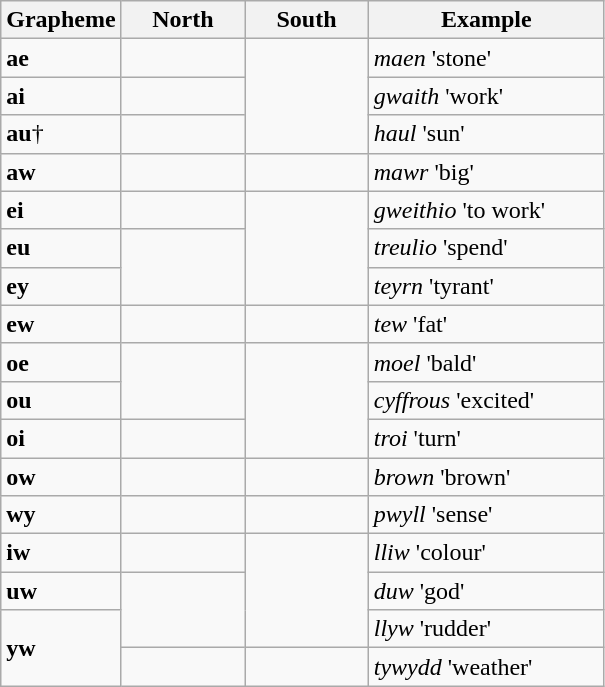<table class="wikitable">
<tr>
<th width="50">Grapheme</th>
<th width="75">North</th>
<th width="75">South</th>
<th width="150">Example</th>
</tr>
<tr>
<td><strong>ae</strong></td>
<td></td>
<td rowspan=3></td>
<td><em>maen</em> 'stone'</td>
</tr>
<tr>
<td><strong>ai</strong></td>
<td></td>
<td><em>gwaith</em> 'work'</td>
</tr>
<tr>
<td><strong>au</strong>†</td>
<td></td>
<td><em>haul</em> 'sun'</td>
</tr>
<tr>
<td><strong>aw</strong></td>
<td></td>
<td></td>
<td><em>mawr</em> 'big'</td>
</tr>
<tr>
<td><strong>ei</strong></td>
<td></td>
<td rowspan=3></td>
<td><em>gweithio</em> 'to work'</td>
</tr>
<tr>
<td><strong>eu</strong></td>
<td rowspan=2></td>
<td><em>treulio</em> 'spend'</td>
</tr>
<tr>
<td><strong>ey</strong></td>
<td><em>teyrn</em> 'tyrant'</td>
</tr>
<tr>
<td><strong>ew</strong></td>
<td></td>
<td></td>
<td><em>tew</em> 'fat'</td>
</tr>
<tr>
<td><strong>oe</strong></td>
<td rowspan=2></td>
<td rowspan=3></td>
<td><em>moel</em> 'bald'</td>
</tr>
<tr>
<td><strong>ou</strong></td>
<td><em>cyffrous</em> 'excited'</td>
</tr>
<tr>
<td><strong>oi</strong></td>
<td></td>
<td><em>troi</em> 'turn'</td>
</tr>
<tr>
<td><strong>ow</strong></td>
<td></td>
<td></td>
<td><em>brown</em> 'brown'</td>
</tr>
<tr>
<td><strong>wy</strong></td>
<td></td>
<td></td>
<td><em>pwyll</em> 'sense'</td>
</tr>
<tr>
<td><strong>iw</strong></td>
<td></td>
<td rowspan=3></td>
<td><em>lliw</em> 'colour'</td>
</tr>
<tr>
<td><strong>uw</strong></td>
<td rowspan=2></td>
<td><em>duw</em> 'god'</td>
</tr>
<tr>
<td rowspan=2><strong>yw</strong></td>
<td><em>llyw</em> 'rudder'</td>
</tr>
<tr>
<td></td>
<td></td>
<td><em>tywydd</em> 'weather'</td>
</tr>
</table>
